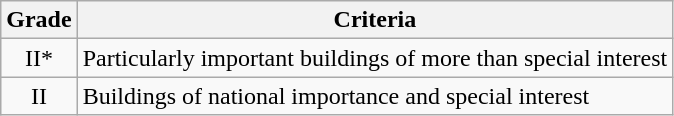<table class="wikitable">
<tr>
<th>Grade</th>
<th>Criteria</th>
</tr>
<tr>
<td align="center" >II*</td>
<td>Particularly important buildings of more than special interest</td>
</tr>
<tr>
<td align="center" >II</td>
<td>Buildings of national importance and special interest</td>
</tr>
</table>
